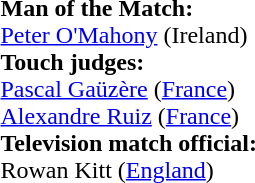<table style="width:100%">
<tr>
<td><br><strong>Man of the Match:</strong>
<br><a href='#'>Peter O'Mahony</a> (Ireland)<br><strong>Touch judges:</strong>
<br><a href='#'>Pascal Gaüzère</a> (<a href='#'>France</a>)
<br><a href='#'>Alexandre Ruiz</a> (<a href='#'>France</a>)
<br><strong>Television match official:</strong>
<br>Rowan Kitt (<a href='#'>England</a>)</td>
</tr>
</table>
